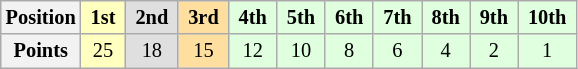<table class="wikitable" style="font-size:85%; text-align:center">
<tr>
<th>Position</th>
<td style="background:#FFFFBF;"> <strong>1st</strong> </td>
<td style="background:#DFDFDF;"> <strong>2nd</strong> </td>
<td style="background:#FFDF9F;"> <strong>3rd</strong> </td>
<td style="background:#DFFFDF;"> <strong>4th</strong> </td>
<td style="background:#DFFFDF;"> <strong>5th</strong> </td>
<td style="background:#DFFFDF;"> <strong>6th</strong> </td>
<td style="background:#DFFFDF;"> <strong>7th</strong> </td>
<td style="background:#DFFFDF;"> <strong>8th</strong> </td>
<td style="background:#DFFFDF;"> <strong>9th</strong> </td>
<td style="background:#DFFFDF;"> <strong>10th</strong> </td>
</tr>
<tr>
<th>Points</th>
<td style="background:#FFFFBF;">25</td>
<td style="background:#DFDFDF;">18</td>
<td style="background:#FFDF9F;">15</td>
<td style="background:#DFFFDF;">12</td>
<td style="background:#DFFFDF;">10</td>
<td style="background:#DFFFDF;">8</td>
<td style="background:#DFFFDF;">6</td>
<td style="background:#DFFFDF;">4</td>
<td style="background:#DFFFDF;">2</td>
<td style="background:#DFFFDF;">1</td>
</tr>
</table>
